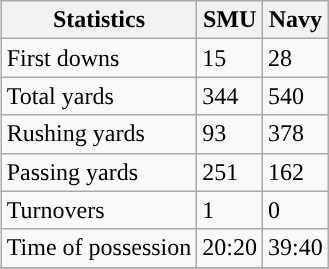<table class="wikitable" style="float: right;">
<tr>
<th>Statistics</th>
<th>SMU</th>
<th>Navy</th>
</tr>
<tr>
<td>First downs</td>
<td>15</td>
<td>28</td>
</tr>
<tr>
<td>Total yards</td>
<td>344</td>
<td>540</td>
</tr>
<tr>
<td>Rushing yards</td>
<td>93</td>
<td>378</td>
</tr>
<tr>
<td>Passing yards</td>
<td>251</td>
<td>162</td>
</tr>
<tr>
<td>Turnovers</td>
<td>1</td>
<td>0</td>
</tr>
<tr>
<td>Time of possession</td>
<td>20:20</td>
<td>39:40</td>
</tr>
<tr>
</tr>
</table>
